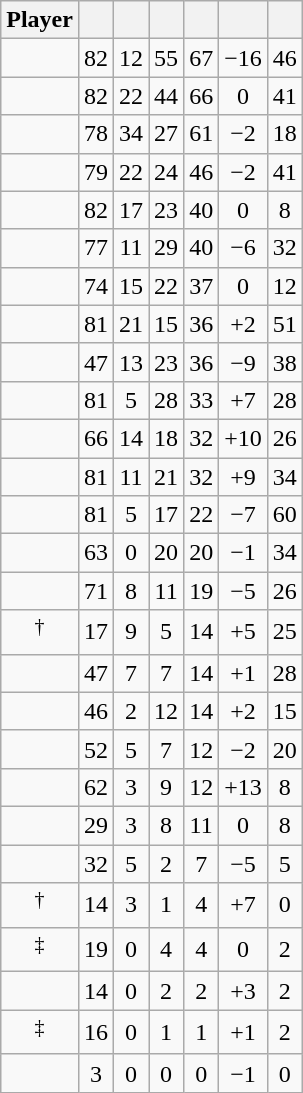<table class="wikitable sortable" style="text-align:center;">
<tr>
<th>Player</th>
<th></th>
<th></th>
<th></th>
<th></th>
<th data-sort-type="number"></th>
<th></th>
</tr>
<tr align=center>
<td></td>
<td>82</td>
<td>12</td>
<td>55</td>
<td>67</td>
<td>−16</td>
<td>46</td>
</tr>
<tr align=center>
<td></td>
<td>82</td>
<td>22</td>
<td>44</td>
<td>66</td>
<td>0</td>
<td>41</td>
</tr>
<tr align=center>
<td></td>
<td>78</td>
<td>34</td>
<td>27</td>
<td>61</td>
<td>−2</td>
<td>18</td>
</tr>
<tr align=center>
<td></td>
<td>79</td>
<td>22</td>
<td>24</td>
<td>46</td>
<td>−2</td>
<td>41</td>
</tr>
<tr align=center>
<td></td>
<td>82</td>
<td>17</td>
<td>23</td>
<td>40</td>
<td>0</td>
<td>8</td>
</tr>
<tr align=center>
<td></td>
<td>77</td>
<td>11</td>
<td>29</td>
<td>40</td>
<td>−6</td>
<td>32</td>
</tr>
<tr align=center>
<td></td>
<td>74</td>
<td>15</td>
<td>22</td>
<td>37</td>
<td>0</td>
<td>12</td>
</tr>
<tr align=center>
<td></td>
<td>81</td>
<td>21</td>
<td>15</td>
<td>36</td>
<td>+2</td>
<td>51</td>
</tr>
<tr align=center>
<td></td>
<td>47</td>
<td>13</td>
<td>23</td>
<td>36</td>
<td>−9</td>
<td>38</td>
</tr>
<tr align=center>
<td></td>
<td>81</td>
<td>5</td>
<td>28</td>
<td>33</td>
<td>+7</td>
<td>28</td>
</tr>
<tr align=center>
<td></td>
<td>66</td>
<td>14</td>
<td>18</td>
<td>32</td>
<td>+10</td>
<td>26</td>
</tr>
<tr align=center>
<td></td>
<td>81</td>
<td>11</td>
<td>21</td>
<td>32</td>
<td>+9</td>
<td>34</td>
</tr>
<tr align=center>
<td></td>
<td>81</td>
<td>5</td>
<td>17</td>
<td>22</td>
<td>−7</td>
<td>60</td>
</tr>
<tr align=center>
<td></td>
<td>63</td>
<td>0</td>
<td>20</td>
<td>20</td>
<td>−1</td>
<td>34</td>
</tr>
<tr align=center>
<td></td>
<td>71</td>
<td>8</td>
<td>11</td>
<td>19</td>
<td>−5</td>
<td>26</td>
</tr>
<tr align=center>
<td><sup>†</sup></td>
<td>17</td>
<td>9</td>
<td>5</td>
<td>14</td>
<td>+5</td>
<td>25</td>
</tr>
<tr align=center>
<td></td>
<td>47</td>
<td>7</td>
<td>7</td>
<td>14</td>
<td>+1</td>
<td>28</td>
</tr>
<tr align=center>
<td></td>
<td>46</td>
<td>2</td>
<td>12</td>
<td>14</td>
<td>+2</td>
<td>15</td>
</tr>
<tr align=center>
<td></td>
<td>52</td>
<td>5</td>
<td>7</td>
<td>12</td>
<td>−2</td>
<td>20</td>
</tr>
<tr align=center>
<td></td>
<td>62</td>
<td>3</td>
<td>9</td>
<td>12</td>
<td>+13</td>
<td>8</td>
</tr>
<tr align=center>
<td></td>
<td>29</td>
<td>3</td>
<td>8</td>
<td>11</td>
<td>0</td>
<td>8</td>
</tr>
<tr align=center>
<td></td>
<td>32</td>
<td>5</td>
<td>2</td>
<td>7</td>
<td>−5</td>
<td>5</td>
</tr>
<tr align=center>
<td><sup>†</sup></td>
<td>14</td>
<td>3</td>
<td>1</td>
<td>4</td>
<td>+7</td>
<td>0</td>
</tr>
<tr align=center>
<td><sup>‡</sup></td>
<td>19</td>
<td>0</td>
<td>4</td>
<td>4</td>
<td>0</td>
<td>2</td>
</tr>
<tr align=center>
<td></td>
<td>14</td>
<td>0</td>
<td>2</td>
<td>2</td>
<td>+3</td>
<td>2</td>
</tr>
<tr align=center>
<td><sup>‡</sup></td>
<td>16</td>
<td>0</td>
<td>1</td>
<td>1</td>
<td>+1</td>
<td>2</td>
</tr>
<tr align=center>
<td></td>
<td>3</td>
<td>0</td>
<td>0</td>
<td>0</td>
<td>−1</td>
<td>0</td>
</tr>
</table>
